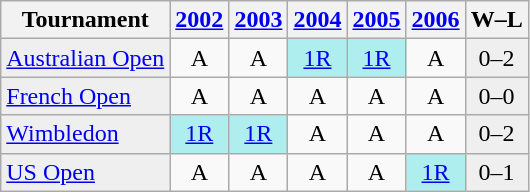<table class="wikitable">
<tr>
<th>Tournament</th>
<th><a href='#'>2002</a></th>
<th><a href='#'>2003</a></th>
<th><a href='#'>2004</a></th>
<th><a href='#'>2005</a></th>
<th><a href='#'>2006</a></th>
<th>W–L</th>
</tr>
<tr>
<td style="background:#EFEFEF;"><a href='#'>Australian Open</a></td>
<td style="text-align:center;">A</td>
<td style="text-align:center;">A</td>
<td style="text-align:center; background:#afeeee;"><a href='#'>1R</a></td>
<td style="text-align:center; background:#afeeee;"><a href='#'>1R</a></td>
<td style="text-align:center;">A</td>
<td style="background:#efefef; text-align:center;">0–2</td>
</tr>
<tr>
<td style="background:#EFEFEF;"><a href='#'>French Open</a></td>
<td style="text-align:center;">A</td>
<td style="text-align:center;">A</td>
<td style="text-align:center;">A</td>
<td style="text-align:center;">A</td>
<td style="text-align:center;">A</td>
<td style="background:#efefef; text-align:center;">0–0</td>
</tr>
<tr>
<td style="background:#EFEFEF;"><a href='#'>Wimbledon</a></td>
<td style="text-align:center; background:#afeeee;"><a href='#'>1R</a></td>
<td style="text-align:center; background:#afeeee;"><a href='#'>1R</a></td>
<td style="text-align:center;">A</td>
<td style="text-align:center;">A</td>
<td style="text-align:center;">A</td>
<td style="background:#efefef; text-align:center;">0–2</td>
</tr>
<tr>
<td style="background:#EFEFEF;"><a href='#'>US Open</a></td>
<td style="text-align:center;">A</td>
<td style="text-align:center;">A</td>
<td style="text-align:center;">A</td>
<td style="text-align:center;">A</td>
<td style="text-align:center; background:#afeeee;"><a href='#'>1R</a></td>
<td style="background:#efefef; text-align:center;">0–1</td>
</tr>
</table>
